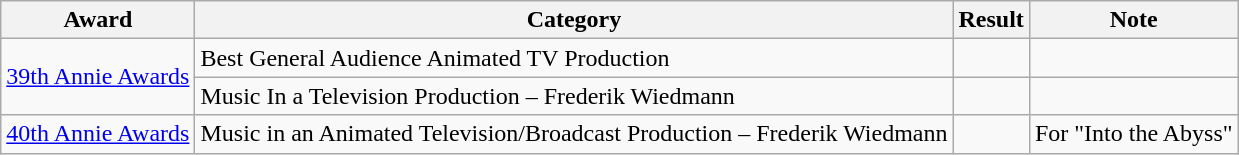<table class="wikitable">
<tr>
<th>Award</th>
<th>Category</th>
<th>Result</th>
<th>Note</th>
</tr>
<tr>
<td rowspan = 2><a href='#'>39th Annie Awards</a></td>
<td>Best General Audience Animated TV Production</td>
<td></td>
<td></td>
</tr>
<tr>
<td>Music In a Television Production – Frederik Wiedmann</td>
<td></td>
<td></td>
</tr>
<tr>
<td><a href='#'>40th Annie Awards</a></td>
<td>Music in an Animated Television/Broadcast Production – Frederik Wiedmann</td>
<td></td>
<td>For "Into the Abyss"</td>
</tr>
</table>
